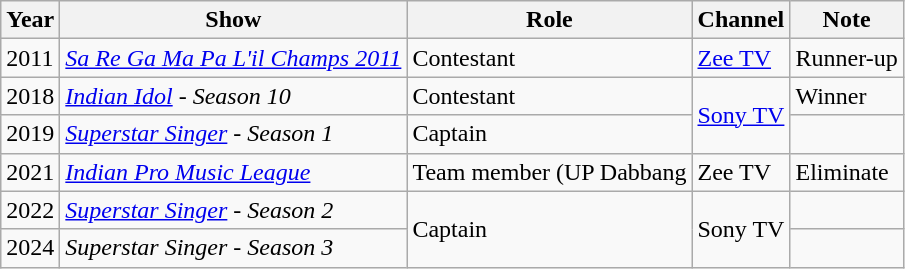<table class="wikitable">
<tr>
<th style>Year</th>
<th style>Show</th>
<th style>Role</th>
<th style>Channel</th>
<th style>Note</th>
</tr>
<tr>
<td>2011</td>
<td><em><a href='#'>Sa Re Ga Ma Pa L'il Champs 2011</a></em></td>
<td>Contestant</td>
<td><a href='#'>Zee TV</a></td>
<td>Runner-up</td>
</tr>
<tr>
<td>2018</td>
<td><a href='#'><em>Indian Idol</em></a> <em>- Season 10</em></td>
<td>Contestant</td>
<td rowspan="2"><a href='#'>Sony TV</a></td>
<td>Winner</td>
</tr>
<tr>
<td>2019</td>
<td><a href='#'><em>Superstar Singer</em></a> <em>- Season 1</em></td>
<td>Captain</td>
<td></td>
</tr>
<tr>
<td>2021</td>
<td><em><a href='#'>Indian Pro Music League</a></em></td>
<td>Team member (UP Dabbang</td>
<td>Zee TV</td>
<td>Eliminate</td>
</tr>
<tr>
<td>2022</td>
<td><em><a href='#'>Superstar Singer</a></em> <em>- Season 2</em></td>
<td rowspan="2">Captain</td>
<td rowspan="2">Sony TV</td>
<td></td>
</tr>
<tr>
<td>2024</td>
<td><em>Superstar Singer</em> <em>- Season 3</em></td>
<td></td>
</tr>
</table>
